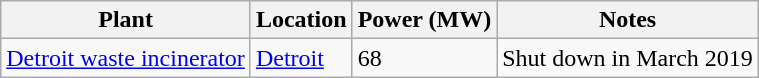<table class="wikitable sortable">
<tr>
<th>Plant</th>
<th>Location</th>
<th>Power (MW)</th>
<th>Notes</th>
</tr>
<tr>
<td><a href='#'>Detroit waste incinerator</a></td>
<td><a href='#'>Detroit</a></td>
<td>68</td>
<td>Shut down in March 2019</td>
</tr>
</table>
